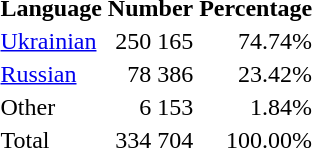<table class="standard">
<tr>
<th>Language</th>
<th>Number</th>
<th>Percentage</th>
</tr>
<tr>
<td><a href='#'>Ukrainian</a></td>
<td align="right">250 165</td>
<td align="right">74.74%</td>
</tr>
<tr>
<td><a href='#'>Russian</a></td>
<td align="right">78 386</td>
<td align="right">23.42%</td>
</tr>
<tr>
<td>Other</td>
<td align="right">6 153</td>
<td align="right">1.84%</td>
</tr>
<tr>
<td>Total</td>
<td align="right">334 704</td>
<td align="right">100.00%</td>
</tr>
</table>
